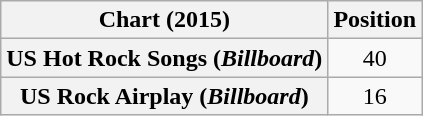<table class="wikitable sortable plainrowheaders" style="text-align:center;">
<tr>
<th>Chart (2015)</th>
<th>Position</th>
</tr>
<tr>
<th scope="row">US Hot Rock Songs (<em>Billboard</em>)</th>
<td>40</td>
</tr>
<tr>
<th scope="row">US Rock Airplay (<em>Billboard</em>)</th>
<td>16</td>
</tr>
</table>
